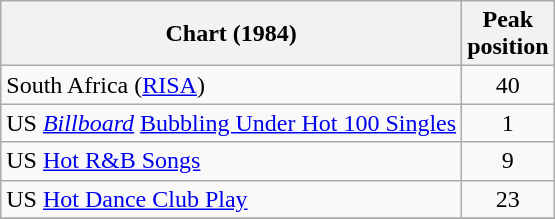<table class="wikitable">
<tr>
<th>Chart (1984)</th>
<th align="center">Peak <br>position</th>
</tr>
<tr>
<td align="left">South Africa (<a href='#'>RISA</a>)</td>
<td align="center">40</td>
</tr>
<tr>
<td align="left">US <em><a href='#'>Billboard</a></em> <a href='#'>Bubbling Under Hot 100 Singles</a></td>
<td align="center">1</td>
</tr>
<tr>
<td align="left">US <a href='#'>Hot R&B Songs</a></td>
<td align="center">9</td>
</tr>
<tr>
<td align="left">US <a href='#'>Hot Dance Club Play</a></td>
<td align="center">23</td>
</tr>
<tr>
</tr>
</table>
